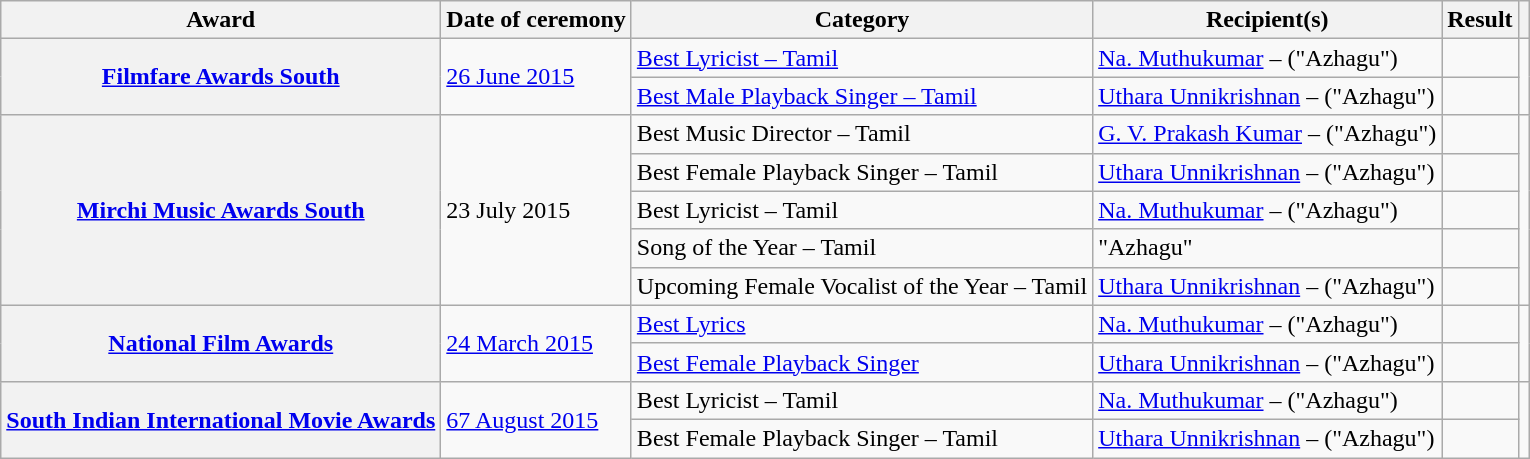<table class="wikitable plainrowheaders sortable">
<tr>
<th scope="col">Award</th>
<th scope="col">Date of ceremony</th>
<th scope="col">Category</th>
<th scope="col">Recipient(s)</th>
<th scope="col" class="unsortable">Result</th>
<th scope="col" class="unsortable"></th>
</tr>
<tr>
<th rowspan="2" scope="row"><a href='#'>Filmfare Awards South</a></th>
<td rowspan="2"><a href='#'>26 June 2015</a></td>
<td><a href='#'>Best Lyricist – Tamil</a></td>
<td><a href='#'>Na. Muthukumar</a> – ("Azhagu")</td>
<td></td>
<td rowspan="2" style="text-align:center;"><br></td>
</tr>
<tr>
<td><a href='#'>Best Male Playback Singer – Tamil</a></td>
<td><a href='#'>Uthara Unnikrishnan</a> – ("Azhagu")</td>
<td></td>
</tr>
<tr>
<th rowspan="5" scope="row"><a href='#'>Mirchi Music Awards South</a></th>
<td rowspan="5">23 July 2015</td>
<td>Best Music Director – Tamil</td>
<td><a href='#'>G. V. Prakash Kumar</a> – ("Azhagu")</td>
<td></td>
<td rowspan="5" style="text-align:center;"><br></td>
</tr>
<tr>
<td>Best Female Playback Singer – Tamil</td>
<td><a href='#'>Uthara Unnikrishnan</a> – ("Azhagu")</td>
<td></td>
</tr>
<tr>
<td>Best Lyricist – Tamil</td>
<td><a href='#'>Na. Muthukumar</a> – ("Azhagu")</td>
<td></td>
</tr>
<tr>
<td>Song of the Year – Tamil</td>
<td>"Azhagu"</td>
<td></td>
</tr>
<tr>
<td>Upcoming Female Vocalist of the Year – Tamil</td>
<td><a href='#'>Uthara Unnikrishnan</a> – ("Azhagu")</td>
<td></td>
</tr>
<tr>
<th rowspan="2" scope="row"><a href='#'>National Film Awards</a></th>
<td rowspan="2"><a href='#'>24 March 2015</a></td>
<td><a href='#'>Best Lyrics</a></td>
<td><a href='#'>Na. Muthukumar</a> – ("Azhagu")</td>
<td></td>
<td rowspan="2" style="text-align:center;"><br><br></td>
</tr>
<tr>
<td><a href='#'>Best Female Playback Singer</a></td>
<td><a href='#'>Uthara Unnikrishnan</a> – ("Azhagu")</td>
<td></td>
</tr>
<tr>
<th rowspan="2" scope="row"><a href='#'>South Indian International Movie Awards</a></th>
<td rowspan="2"><a href='#'>67 August 2015</a></td>
<td>Best Lyricist – Tamil</td>
<td><a href='#'>Na. Muthukumar</a> – ("Azhagu")</td>
<td></td>
<td rowspan="2" style="text-align:center;"><br></td>
</tr>
<tr>
<td>Best Female Playback Singer – Tamil</td>
<td><a href='#'>Uthara Unnikrishnan</a> – ("Azhagu")</td>
<td></td>
</tr>
</table>
